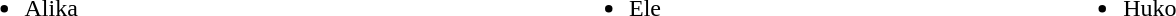<table style="width:90%;">
<tr>
<td><br><ul><li>Alika</li></ul></td>
<td><br><ul><li>Ele</li></ul></td>
<td><br><ul><li>Huko</li></ul></td>
</tr>
</table>
